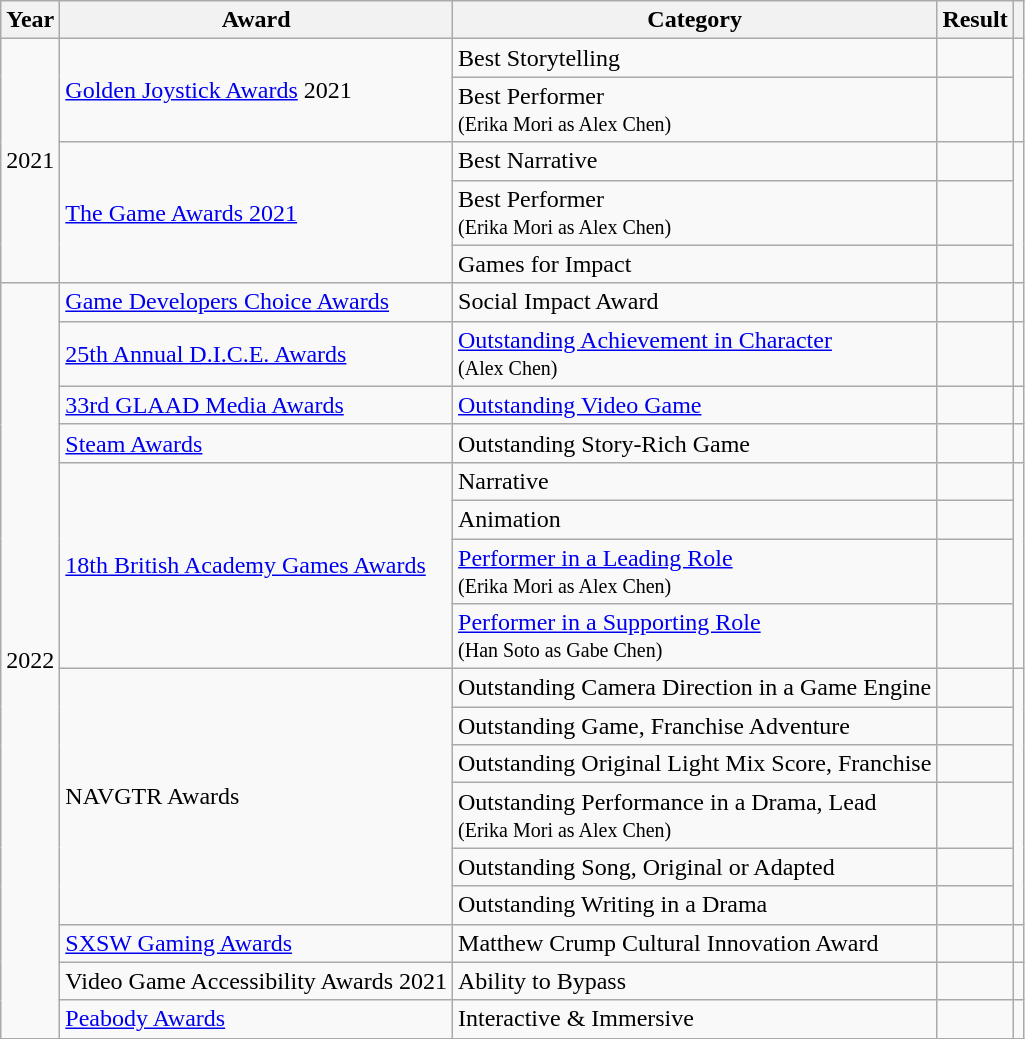<table class="wikitable unsortable">
<tr>
<th>Year</th>
<th>Award</th>
<th>Category</th>
<th>Result</th>
<th></th>
</tr>
<tr>
<td rowspan="5">2021</td>
<td rowspan="2"><a href='#'>Golden Joystick Awards</a> 2021</td>
<td>Best Storytelling</td>
<td></td>
<td rowspan="2" style="text-align:center;"></td>
</tr>
<tr>
<td>Best Performer<br><small>(Erika Mori as Alex Chen)</small></td>
<td></td>
</tr>
<tr>
<td rowspan="3"><a href='#'>The Game Awards 2021</a></td>
<td>Best Narrative</td>
<td></td>
<td rowspan="3" style="text-align:center;"></td>
</tr>
<tr>
<td>Best Performer<br><small>(Erika Mori as Alex Chen)</small></td>
<td></td>
</tr>
<tr>
<td>Games for Impact</td>
<td></td>
</tr>
<tr>
<td rowspan="17">2022</td>
<td><a href='#'>Game Developers Choice Awards</a></td>
<td>Social Impact Award</td>
<td></td>
<td style="text-align:center;"></td>
</tr>
<tr>
<td><a href='#'>25th Annual D.I.C.E. Awards</a></td>
<td><a href='#'>Outstanding Achievement in Character</a><br><small>(Alex Chen)</small></td>
<td></td>
<td style="text-align:center;"></td>
</tr>
<tr>
<td><a href='#'>33rd GLAAD Media Awards</a></td>
<td><a href='#'>Outstanding Video Game</a></td>
<td></td>
<td style="text-align:center;"></td>
</tr>
<tr>
<td><a href='#'>Steam Awards</a></td>
<td>Outstanding Story-Rich Game</td>
<td></td>
<td style="text-align:center;"></td>
</tr>
<tr>
<td rowspan="4"><a href='#'>18th British Academy Games Awards</a></td>
<td>Narrative</td>
<td></td>
<td rowspan="4" style="text-align:center;"></td>
</tr>
<tr>
<td>Animation</td>
<td></td>
</tr>
<tr>
<td><a href='#'>Performer in a Leading Role</a><br><small>(Erika Mori as Alex Chen)</small></td>
<td></td>
</tr>
<tr>
<td><a href='#'>Performer in a Supporting Role</a><br><small>(Han Soto as Gabe Chen)</small></td>
<td></td>
</tr>
<tr>
<td rowspan="6">NAVGTR Awards</td>
<td>Outstanding Camera Direction in a Game Engine</td>
<td></td>
<td rowspan="6" style="text-align:center;"></td>
</tr>
<tr>
<td>Outstanding Game, Franchise Adventure</td>
<td></td>
</tr>
<tr>
<td>Outstanding Original Light Mix Score, Franchise</td>
<td></td>
</tr>
<tr>
<td>Outstanding Performance in a Drama, Lead<br><small>(Erika Mori as Alex Chen)</small></td>
<td></td>
</tr>
<tr>
<td>Outstanding Song, Original or Adapted</td>
<td></td>
</tr>
<tr>
<td>Outstanding Writing in a Drama</td>
<td></td>
</tr>
<tr>
<td><a href='#'>SXSW Gaming Awards</a></td>
<td>Matthew Crump Cultural Innovation Award</td>
<td></td>
<td style="text-align:center;"></td>
</tr>
<tr>
<td>Video Game Accessibility Awards 2021</td>
<td>Ability to Bypass</td>
<td></td>
<td style="text-align:center;"></td>
</tr>
<tr>
<td><a href='#'>Peabody Awards</a></td>
<td>Interactive & Immersive</td>
<td></td>
<td></td>
</tr>
</table>
